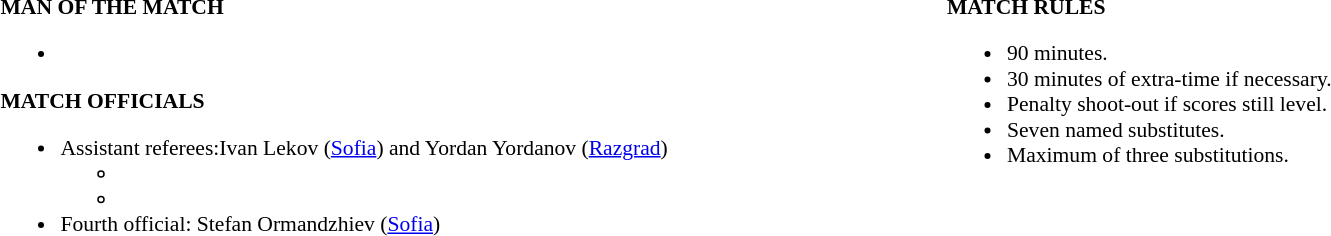<table width=100% style="font-size: 90%">
<tr>
<td width=50% valign=top><br><strong>MAN OF THE MATCH</strong><ul><li></li></ul><strong>MATCH OFFICIALS</strong><ul><li>Assistant referees:Ivan Lekov (<a href='#'>Sofia</a>) and Yordan Yordanov (<a href='#'>Razgrad</a>)<ul><li></li><li></li></ul></li><li>Fourth official: Stefan Ormandzhiev (<a href='#'>Sofia</a>)</li></ul></td>
<td width=50% valign=top><br><strong>MATCH RULES</strong><ul><li>90 minutes.</li><li>30 minutes of extra-time if necessary.</li><li>Penalty shoot-out if scores still level.</li><li>Seven named substitutes.</li><li>Maximum of three substitutions.</li></ul></td>
</tr>
</table>
